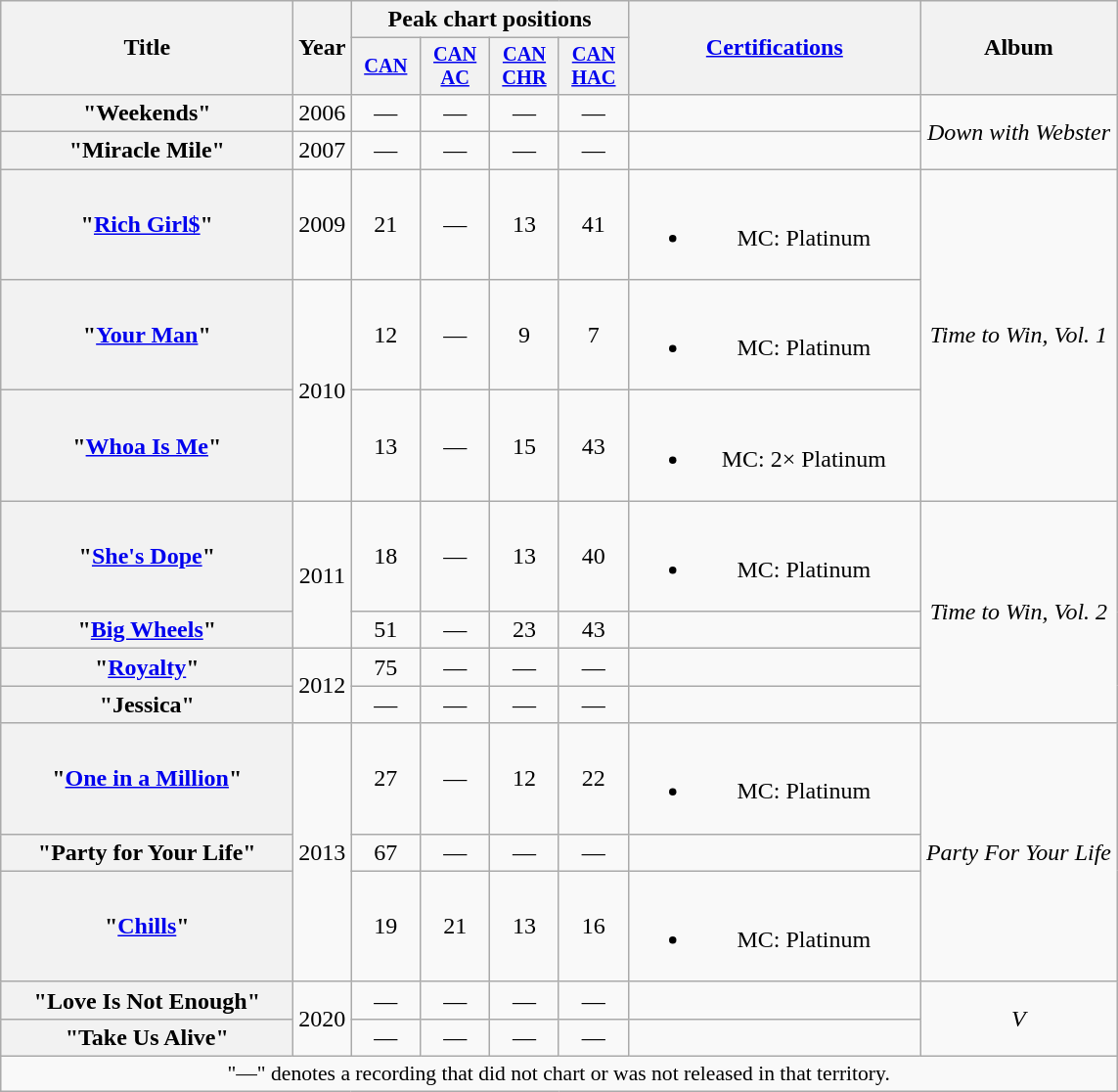<table class="wikitable plainrowheaders" style="text-align:center;" border="1">
<tr>
<th scope="col" rowspan="2" style="width:12em;">Title</th>
<th scope="col" rowspan="2">Year</th>
<th scope="col" colspan="4">Peak chart positions</th>
<th scope="col" rowspan="2" style="width:12em;"><a href='#'>Certifications</a></th>
<th scope="col" rowspan="2">Album</th>
</tr>
<tr>
<th scope="col" style="width:3em;font-size:85%;"><a href='#'>CAN</a><br></th>
<th scope="col" style="width:3em;font-size:85%;"><a href='#'>CAN<br>AC</a><br></th>
<th scope="col" style="width:3em;font-size:85%;"><a href='#'>CAN<br>CHR</a><br></th>
<th scope="col" style="width:3em;font-size:85%;"><a href='#'>CAN<br>HAC</a><br></th>
</tr>
<tr>
<th scope="row">"Weekends"</th>
<td>2006</td>
<td>—</td>
<td>—</td>
<td>—</td>
<td>—</td>
<td></td>
<td rowspan="2"><em>Down with Webster</em></td>
</tr>
<tr>
<th scope="row">"Miracle Mile"</th>
<td>2007</td>
<td>—</td>
<td>—</td>
<td>—</td>
<td>—</td>
<td></td>
</tr>
<tr>
<th scope="row">"<a href='#'>Rich Girl$</a>"</th>
<td>2009</td>
<td>21</td>
<td>—</td>
<td>13</td>
<td>41</td>
<td><br><ul><li>MC: Platinum</li></ul></td>
<td rowspan="3"><em>Time to Win, Vol. 1</em></td>
</tr>
<tr>
<th scope="row">"<a href='#'>Your Man</a>"</th>
<td rowspan="2">2010</td>
<td>12</td>
<td>—</td>
<td>9</td>
<td>7</td>
<td><br><ul><li>MC: Platinum</li></ul></td>
</tr>
<tr>
<th scope="row">"<a href='#'>Whoa Is Me</a>"</th>
<td>13</td>
<td>—</td>
<td>15</td>
<td>43</td>
<td><br><ul><li>MC: 2× Platinum</li></ul></td>
</tr>
<tr>
<th scope="row">"<a href='#'>She's Dope</a>"</th>
<td rowspan="2">2011</td>
<td>18</td>
<td>—</td>
<td>13</td>
<td>40</td>
<td><br><ul><li>MC: Platinum</li></ul></td>
<td rowspan="4"><em>Time to Win, Vol. 2</em></td>
</tr>
<tr>
<th scope="row">"<a href='#'>Big Wheels</a>"</th>
<td>51</td>
<td>—</td>
<td>23</td>
<td>43</td>
<td></td>
</tr>
<tr>
<th scope="row">"<a href='#'>Royalty</a>"</th>
<td rowspan="2">2012</td>
<td>75</td>
<td>—</td>
<td>—</td>
<td>—</td>
<td></td>
</tr>
<tr>
<th scope="row">"Jessica"</th>
<td>—</td>
<td>—</td>
<td>—</td>
<td>—</td>
<td></td>
</tr>
<tr>
<th scope="row">"<a href='#'>One in a Million</a>"</th>
<td rowspan="3">2013</td>
<td>27</td>
<td>—</td>
<td>12</td>
<td>22</td>
<td><br><ul><li>MC: Platinum</li></ul></td>
<td rowspan="3"><em>Party For Your Life</em></td>
</tr>
<tr>
<th scope="row">"Party for Your Life"</th>
<td>67</td>
<td>—</td>
<td>—</td>
<td>—</td>
<td></td>
</tr>
<tr>
<th scope="row">"<a href='#'>Chills</a>"</th>
<td>19</td>
<td>21</td>
<td>13</td>
<td>16</td>
<td><br><ul><li>MC: Platinum</li></ul></td>
</tr>
<tr>
<th scope="row">"Love Is Not Enough"</th>
<td rowspan="2">2020</td>
<td>—</td>
<td>—</td>
<td>—</td>
<td>—</td>
<td></td>
<td rowspan="2"><em>V</em></td>
</tr>
<tr>
<th scope="row">"Take Us Alive"</th>
<td>—</td>
<td>—</td>
<td>—</td>
<td>—</td>
<td></td>
</tr>
<tr>
<td colspan="8" style="font-size:90%">"—" denotes a recording that did not chart or was not released in that territory.</td>
</tr>
</table>
